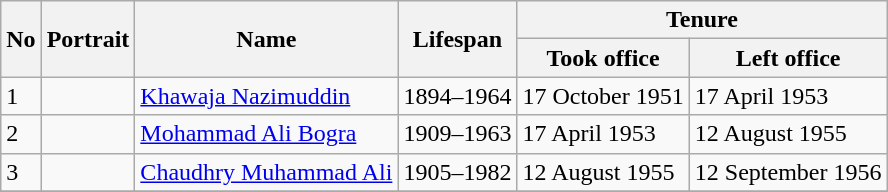<table class="wikitable">
<tr>
<th scope="col" rowspan="2">No</th>
<th scope="col" rowspan="2">Portrait</th>
<th scope="col" rowspan="2">Name</th>
<th scope="col" rowspan="2">Lifespan</th>
<th scope="col" colspan="2">Tenure</th>
</tr>
<tr>
<th scope="col">Took office</th>
<th scope="col">Left office</th>
</tr>
<tr>
<td>1</td>
<td></td>
<td><a href='#'>Khawaja Nazimuddin</a></td>
<td>1894–1964</td>
<td>17 October 1951</td>
<td>17 April 1953</td>
</tr>
<tr>
<td>2</td>
<td></td>
<td><a href='#'>Mohammad Ali Bogra</a></td>
<td>1909–1963</td>
<td>17 April 1953</td>
<td>12 August 1955</td>
</tr>
<tr>
<td>3</td>
<td></td>
<td><a href='#'>Chaudhry Muhammad Ali</a></td>
<td>1905–1982</td>
<td>12 August 1955</td>
<td>12 September 1956</td>
</tr>
<tr>
</tr>
</table>
